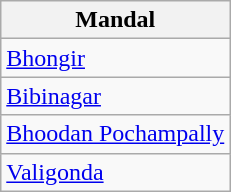<table class="wikitable sortable static-row-numbers static-row-header-hash">
<tr>
<th>Mandal</th>
</tr>
<tr>
<td><a href='#'>Bhongir</a></td>
</tr>
<tr>
<td><a href='#'>Bibinagar</a></td>
</tr>
<tr>
<td><a href='#'>Bhoodan Pochampally</a></td>
</tr>
<tr>
<td><a href='#'>Valigonda</a></td>
</tr>
</table>
